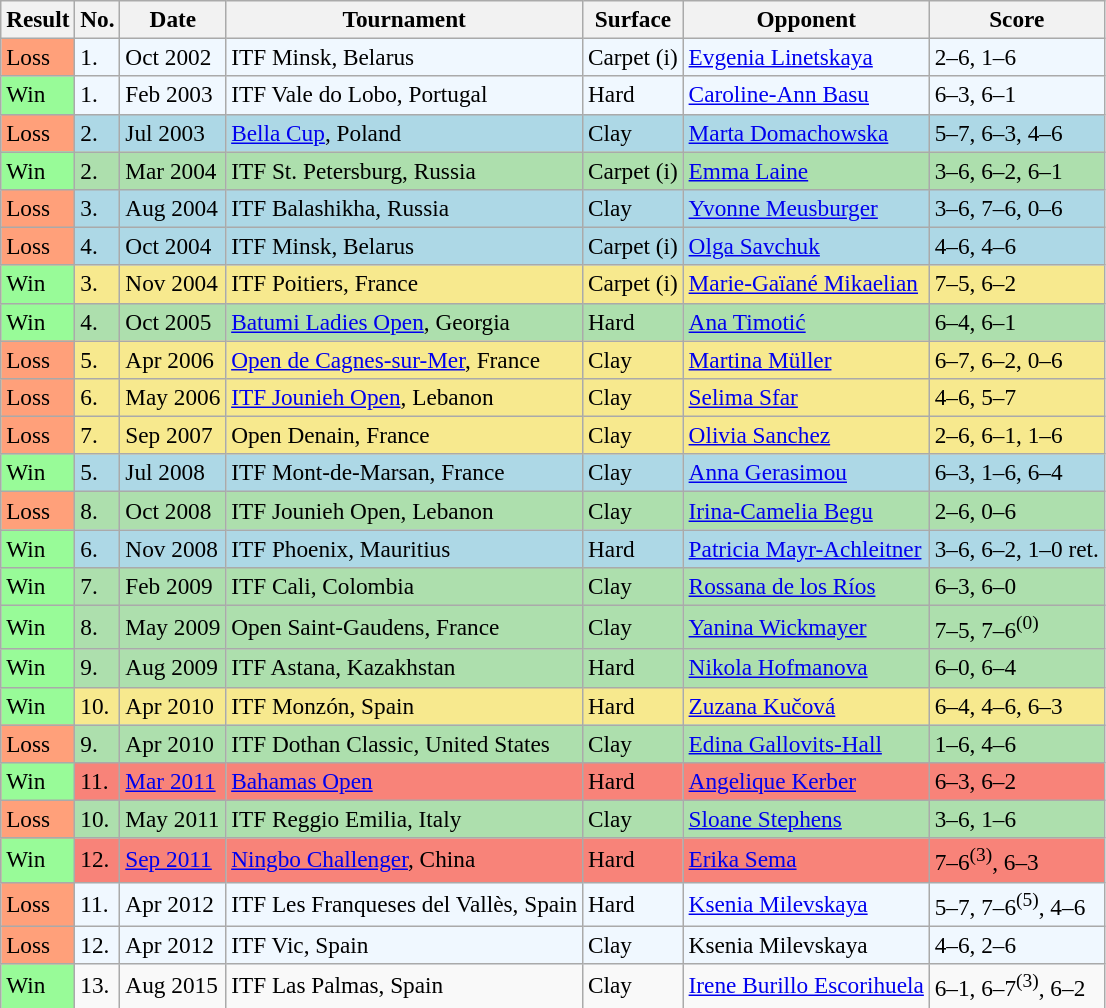<table class=wikitable style=font-size:97%>
<tr>
<th>Result</th>
<th>No.</th>
<th>Date</th>
<th>Tournament</th>
<th>Surface</th>
<th>Opponent</th>
<th>Score</th>
</tr>
<tr style="background:#f0f8ff;">
<td style="background:#ffa07a;">Loss</td>
<td>1.</td>
<td>Oct 2002</td>
<td>ITF Minsk, Belarus</td>
<td>Carpet (i)</td>
<td> <a href='#'>Evgenia Linetskaya</a></td>
<td>2–6, 1–6</td>
</tr>
<tr style="background:#f0f8ff;">
<td bgcolor=98FB98>Win</td>
<td>1.</td>
<td>Feb 2003</td>
<td>ITF Vale do Lobo, Portugal</td>
<td>Hard</td>
<td> <a href='#'>Caroline-Ann Basu</a></td>
<td>6–3, 6–1</td>
</tr>
<tr style="background:lightblue;">
<td style="background:#ffa07a;">Loss</td>
<td>2.</td>
<td>Jul 2003</td>
<td><a href='#'>Bella Cup</a>, Poland</td>
<td>Clay</td>
<td> <a href='#'>Marta Domachowska</a></td>
<td>5–7, 6–3, 4–6</td>
</tr>
<tr style="background:#addfad;">
<td bgcolor=98FB98>Win</td>
<td>2.</td>
<td>Mar 2004</td>
<td>ITF St. Petersburg, Russia</td>
<td>Carpet (i)</td>
<td> <a href='#'>Emma Laine</a></td>
<td>3–6, 6–2, 6–1</td>
</tr>
<tr style="background:lightblue;">
<td style="background:#ffa07a;">Loss</td>
<td>3.</td>
<td>Aug 2004</td>
<td>ITF Balashikha, Russia</td>
<td>Clay</td>
<td> <a href='#'>Yvonne Meusburger</a></td>
<td>3–6, 7–6, 0–6</td>
</tr>
<tr style="background:lightblue;">
<td style="background:#ffa07a;">Loss</td>
<td>4.</td>
<td>Oct 2004</td>
<td>ITF Minsk, Belarus</td>
<td>Carpet (i)</td>
<td> <a href='#'>Olga Savchuk</a></td>
<td>4–6, 4–6</td>
</tr>
<tr style="background:#f7e98e;">
<td bgcolor=98FB98>Win</td>
<td>3.</td>
<td>Nov 2004</td>
<td>ITF Poitiers, France</td>
<td>Carpet (i)</td>
<td> <a href='#'>Marie-Gaïané Mikaelian</a></td>
<td>7–5, 6–2</td>
</tr>
<tr style="background:#addfad;">
<td bgcolor=98FB98>Win</td>
<td>4.</td>
<td>Oct 2005</td>
<td><a href='#'>Batumi Ladies Open</a>, Georgia</td>
<td>Hard</td>
<td> <a href='#'>Ana Timotić</a></td>
<td>6–4, 6–1</td>
</tr>
<tr style="background:#f7e98e;">
<td style="background:#ffa07a;">Loss</td>
<td>5.</td>
<td>Apr 2006</td>
<td><a href='#'>Open de Cagnes-sur-Mer</a>, France</td>
<td>Clay</td>
<td> <a href='#'>Martina Müller</a></td>
<td>6–7, 6–2, 0–6</td>
</tr>
<tr style="background:#f7e98e;">
<td style="background:#ffa07a;">Loss</td>
<td>6.</td>
<td>May 2006</td>
<td><a href='#'>ITF Jounieh Open</a>, Lebanon</td>
<td>Clay</td>
<td> <a href='#'>Selima Sfar</a></td>
<td>4–6, 5–7</td>
</tr>
<tr style="background:#f7e98e;">
<td style="background:#ffa07a;">Loss</td>
<td>7.</td>
<td>Sep 2007</td>
<td>Open Denain, France</td>
<td>Clay</td>
<td> <a href='#'>Olivia Sanchez</a></td>
<td>2–6, 6–1, 1–6</td>
</tr>
<tr style="background:lightblue;">
<td bgcolor=98FB98>Win</td>
<td>5.</td>
<td>Jul 2008</td>
<td>ITF Mont-de-Marsan, France</td>
<td>Clay</td>
<td> <a href='#'>Anna Gerasimou</a></td>
<td>6–3, 1–6, 6–4</td>
</tr>
<tr style="background:#addfad;">
<td style="background:#ffa07a;">Loss</td>
<td>8.</td>
<td>Oct 2008</td>
<td>ITF Jounieh Open, Lebanon</td>
<td>Clay</td>
<td> <a href='#'>Irina-Camelia Begu</a></td>
<td>2–6, 0–6</td>
</tr>
<tr style="background:lightblue;">
<td bgcolor=98FB98>Win</td>
<td>6.</td>
<td>Nov 2008</td>
<td>ITF Phoenix, Mauritius</td>
<td>Hard</td>
<td> <a href='#'>Patricia Mayr-Achleitner</a></td>
<td>3–6, 6–2, 1–0 ret.</td>
</tr>
<tr style="background:#addfad;">
<td bgcolor=98FB98>Win</td>
<td>7.</td>
<td>Feb 2009</td>
<td>ITF Cali, Colombia</td>
<td>Clay</td>
<td> <a href='#'>Rossana de los Ríos</a></td>
<td>6–3, 6–0</td>
</tr>
<tr style="background:#addfad;">
<td bgcolor=98FB98>Win</td>
<td>8.</td>
<td>May 2009</td>
<td>Open Saint-Gaudens, France</td>
<td>Clay</td>
<td> <a href='#'>Yanina Wickmayer</a></td>
<td>7–5, 7–6<sup>(0)</sup></td>
</tr>
<tr style="background:#addfad;">
<td bgcolor=98FB98>Win</td>
<td>9.</td>
<td>Aug 2009</td>
<td>ITF Astana, Kazakhstan</td>
<td>Hard</td>
<td> <a href='#'>Nikola Hofmanova</a></td>
<td>6–0, 6–4</td>
</tr>
<tr style="background:#f7e98e;">
<td bgcolor=98FB98>Win</td>
<td>10.</td>
<td>Apr 2010</td>
<td>ITF Monzón, Spain</td>
<td>Hard</td>
<td> <a href='#'>Zuzana Kučová</a></td>
<td>6–4, 4–6, 6–3</td>
</tr>
<tr style="background:#addfad;">
<td style="background:#ffa07a;">Loss</td>
<td>9.</td>
<td>Apr 2010</td>
<td>ITF Dothan Classic, United States</td>
<td>Clay</td>
<td> <a href='#'>Edina Gallovits-Hall</a></td>
<td>1–6, 4–6</td>
</tr>
<tr style="background:#f88379;">
<td bgcolor=98FB98>Win</td>
<td>11.</td>
<td><a href='#'>Mar 2011</a></td>
<td><a href='#'>Bahamas Open</a></td>
<td>Hard</td>
<td> <a href='#'>Angelique Kerber</a></td>
<td>6–3, 6–2</td>
</tr>
<tr style="background:#addfad;">
<td style="background:#ffa07a;">Loss</td>
<td>10.</td>
<td>May 2011</td>
<td>ITF Reggio Emilia, Italy</td>
<td>Clay</td>
<td> <a href='#'>Sloane Stephens</a></td>
<td>3–6, 1–6</td>
</tr>
<tr style="background:#f88379;">
<td bgcolor=98FB98>Win</td>
<td>12.</td>
<td><a href='#'>Sep 2011</a></td>
<td><a href='#'>Ningbo Challenger</a>, China</td>
<td>Hard</td>
<td> <a href='#'>Erika Sema</a></td>
<td>7–6<sup>(3)</sup>, 6–3</td>
</tr>
<tr style="background:#f0f8ff;">
<td style="background:#ffa07a;">Loss</td>
<td>11.</td>
<td>Apr 2012</td>
<td>ITF Les Franqueses del Vallès, Spain</td>
<td>Hard</td>
<td> <a href='#'>Ksenia Milevskaya</a></td>
<td>5–7, 7–6<sup>(5)</sup>, 4–6</td>
</tr>
<tr style="background:#f0f8ff;">
<td style="background:#ffa07a;">Loss</td>
<td>12.</td>
<td>Apr 2012</td>
<td>ITF Vic, Spain</td>
<td>Clay</td>
<td> Ksenia Milevskaya</td>
<td>4–6, 2–6</td>
</tr>
<tr>
<td bgcolor=98FB98>Win</td>
<td>13.</td>
<td>Aug 2015</td>
<td>ITF Las Palmas, Spain</td>
<td>Clay</td>
<td> <a href='#'>Irene Burillo Escorihuela</a></td>
<td>6–1, 6–7<sup>(3)</sup>, 6–2</td>
</tr>
</table>
